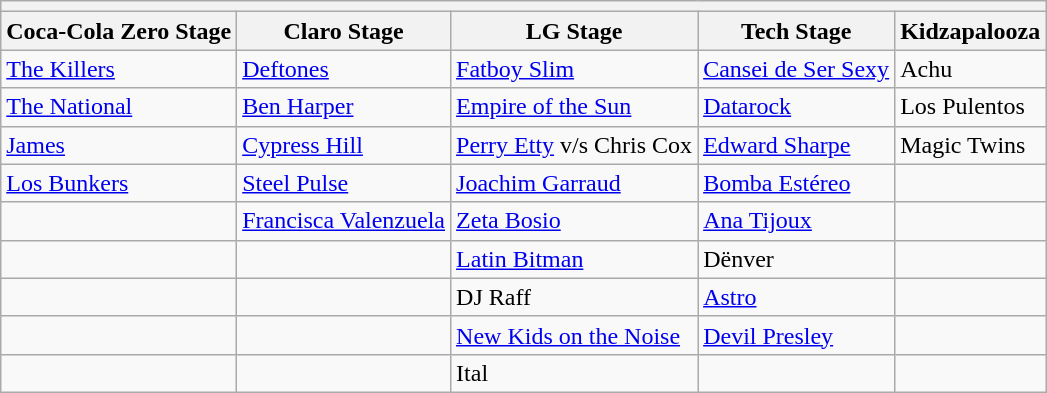<table class="wikitable">
<tr>
<th colspan="5"></th>
</tr>
<tr>
<th>Coca-Cola Zero Stage</th>
<th>Claro Stage</th>
<th>LG Stage</th>
<th>Tech Stage</th>
<th>Kidzapalooza</th>
</tr>
<tr>
<td><a href='#'>The Killers</a></td>
<td><a href='#'>Deftones</a></td>
<td><a href='#'>Fatboy Slim</a></td>
<td><a href='#'>Cansei de Ser Sexy</a></td>
<td>Achu</td>
</tr>
<tr>
<td><a href='#'>The National</a></td>
<td><a href='#'>Ben Harper</a></td>
<td><a href='#'>Empire of the Sun</a></td>
<td><a href='#'>Datarock</a></td>
<td>Los Pulentos</td>
</tr>
<tr>
<td><a href='#'>James</a></td>
<td><a href='#'>Cypress Hill</a></td>
<td><a href='#'>Perry Etty</a> v/s Chris Cox</td>
<td><a href='#'>Edward Sharpe</a></td>
<td>Magic Twins</td>
</tr>
<tr>
<td><a href='#'>Los Bunkers</a></td>
<td><a href='#'>Steel Pulse</a></td>
<td><a href='#'>Joachim Garraud</a></td>
<td><a href='#'>Bomba Estéreo</a></td>
<td></td>
</tr>
<tr>
<td></td>
<td><a href='#'>Francisca Valenzuela</a></td>
<td><a href='#'>Zeta Bosio</a></td>
<td><a href='#'>Ana Tijoux</a></td>
<td></td>
</tr>
<tr>
<td></td>
<td></td>
<td><a href='#'>Latin Bitman</a></td>
<td>Dënver</td>
<td></td>
</tr>
<tr>
<td></td>
<td></td>
<td>DJ Raff</td>
<td><a href='#'>Astro</a></td>
<td></td>
</tr>
<tr>
<td></td>
<td></td>
<td><a href='#'>New Kids on the Noise</a></td>
<td><a href='#'>Devil Presley</a></td>
<td></td>
</tr>
<tr>
<td></td>
<td></td>
<td>Ital</td>
<td></td>
<td></td>
</tr>
</table>
